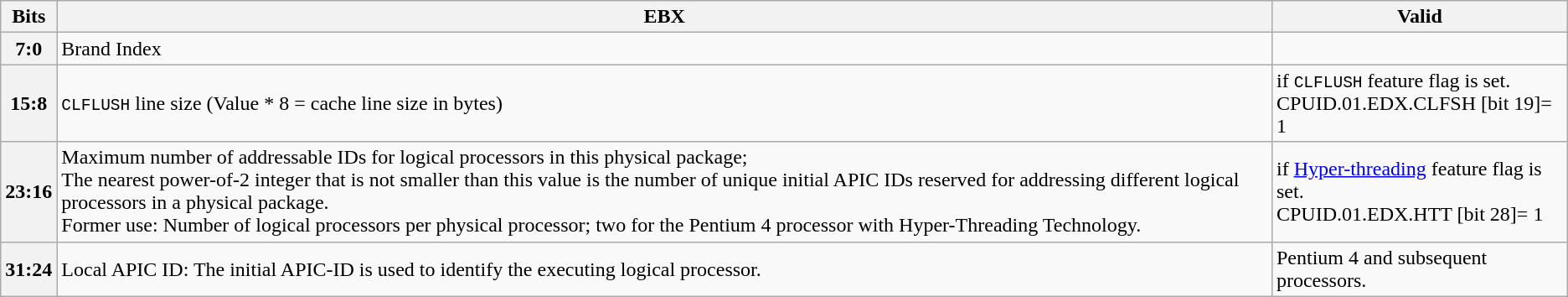<table class="wikitable">
<tr>
<th>Bits</th>
<th>EBX</th>
<th>Valid</th>
</tr>
<tr>
<th>7:0</th>
<td>Brand Index</td>
<td></td>
</tr>
<tr>
<th>15:8</th>
<td><code>CLFLUSH</code> line size (Value * 8 = cache line size in bytes)</td>
<td>if <code>CLFLUSH</code> feature flag is set.<br>CPUID.01.EDX.CLFSH [bit 19]= 1</td>
</tr>
<tr>
<th>23:16</th>
<td>Maximum number of addressable IDs for logical processors in this physical package;<br>The nearest power-of-2 integer that is not smaller than this value is the number of unique initial APIC IDs reserved for addressing different logical processors in a physical package.<br>Former use: Number of logical processors per physical processor; two for the Pentium 4 processor with Hyper-Threading Technology.</td>
<td>if <a href='#'>Hyper-threading</a> feature flag is set.<br>CPUID.01.EDX.HTT [bit 28]= 1</td>
</tr>
<tr>
<th>31:24</th>
<td>Local APIC ID: The initial APIC-ID is used to identify the executing logical processor.</td>
<td>Pentium 4 and subsequent processors.</td>
</tr>
</table>
